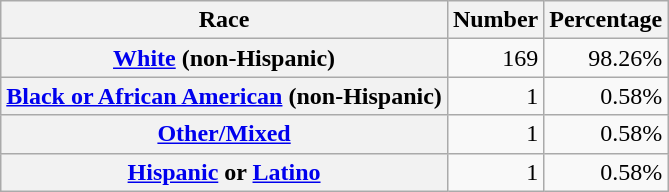<table class="wikitable" style="text-align:right">
<tr>
<th scope="col">Race</th>
<th scope="col">Number</th>
<th scope="col">Percentage</th>
</tr>
<tr>
<th scope="row"><a href='#'>White</a> (non-Hispanic)</th>
<td>169</td>
<td>98.26%</td>
</tr>
<tr>
<th scope="row"><a href='#'>Black or African American</a> (non-Hispanic)</th>
<td>1</td>
<td>0.58%</td>
</tr>
<tr>
<th scope="row"><a href='#'>Other/Mixed</a></th>
<td>1</td>
<td>0.58%</td>
</tr>
<tr>
<th scope="row"><a href='#'>Hispanic</a> or <a href='#'>Latino</a></th>
<td>1</td>
<td>0.58%</td>
</tr>
</table>
